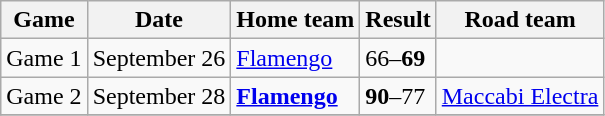<table class="wikitable">
<tr>
<th>Game</th>
<th>Date</th>
<th>Home team</th>
<th>Result</th>
<th>Road team</th>
</tr>
<tr>
<td>Game 1</td>
<td>September 26</td>
<td><a href='#'>Flamengo</a></td>
<td>66–<strong>69</strong></td>
<td></td>
</tr>
<tr>
<td>Game 2</td>
<td>September 28</td>
<td><strong><a href='#'>Flamengo</a></strong></td>
<td><strong>90</strong>–77</td>
<td><a href='#'>Maccabi Electra</a></td>
</tr>
<tr>
</tr>
</table>
